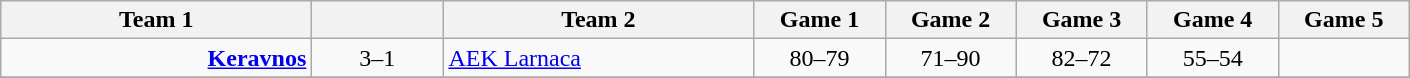<table class=wikitable style="text-align:center">
<tr>
<th width=200>Team 1</th>
<th width=80></th>
<th width=200>Team 2</th>
<th width=80>Game 1</th>
<th width=80>Game 2</th>
<th width=80>Game 3</th>
<th width=80>Game 4</th>
<th width=80>Game 5</th>
</tr>
<tr>
<td align=right><strong><a href='#'>Keravnos</a></strong></td>
<td>3–1</td>
<td align=left><a href='#'>AEK Larnaca</a></td>
<td>80–79</td>
<td>71–90</td>
<td>82–72</td>
<td>55–54</td>
<td></td>
</tr>
<tr>
</tr>
</table>
